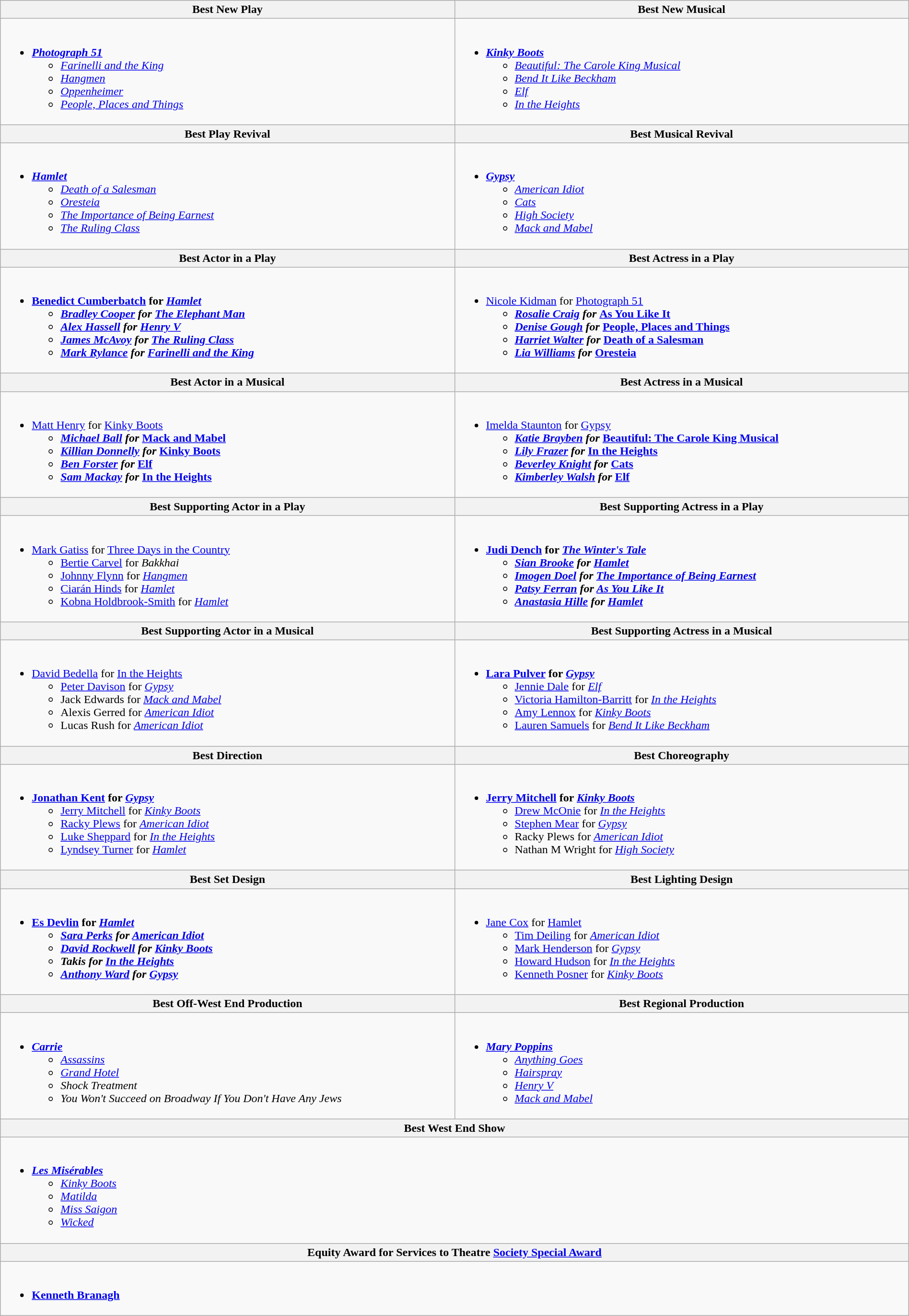<table class="wikitable" width="100%">
<tr>
<th width="50%">Best New Play</th>
<th width="50%">Best New Musical</th>
</tr>
<tr>
<td valign="top"><br><ul><li><a href='#'><strong><em>Photograph 51</em></strong></a><ul><li><em><a href='#'>Farinelli and the King</a></em></li><li><a href='#'><em>Hangmen</em></a></li><li><a href='#'><em>Oppenheimer</em></a></li><li><em><a href='#'>People, Places and Things</a></em></li></ul></li></ul></td>
<td valign="top"><br><ul><li><strong><em><a href='#'>Kinky Boots</a></em></strong><ul><li><em><a href='#'>Beautiful: The Carole King Musical</a></em></li><li><a href='#'><em>Bend It Like Beckham</em></a></li><li><a href='#'><em>Elf</em></a></li><li><em><a href='#'>In the Heights</a></em></li></ul></li></ul></td>
</tr>
<tr>
<th width="50%">Best Play Revival</th>
<th width="50%">Best Musical Revival</th>
</tr>
<tr>
<td valign="top"><br><ul><li><strong><em><a href='#'>Hamlet</a></em></strong><ul><li><em><a href='#'>Death of a Salesman</a></em></li><li><em><a href='#'>Oresteia</a></em></li><li><em><a href='#'>The Importance of Being Earnest</a></em></li><li><a href='#'><em>The Ruling Class</em></a></li></ul></li></ul></td>
<td valign="top"><br><ul><li><a href='#'><strong><em>Gypsy</em></strong></a><ul><li><a href='#'><em>American Idiot</em></a></li><li><a href='#'><em>Cats</em></a></li><li><a href='#'><em>High Society</em></a></li><li><em><a href='#'>Mack and Mabel</a></em></li></ul></li></ul></td>
</tr>
<tr>
<th width="50%">Best Actor in a Play</th>
<th width="50%">Best Actress in a Play</th>
</tr>
<tr>
<td valign="top"><br><ul><li><strong><a href='#'>Benedict Cumberbatch</a> for <em><a href='#'>Hamlet</a><strong><em><ul><li><a href='#'>Bradley Cooper</a> for <a href='#'></em>The Elephant Man<em></a></li><li><a href='#'>Alex Hassell</a> for <a href='#'></em>Henry V<em></a></li><li><a href='#'>James McAvoy</a> for <a href='#'></em>The Ruling Class<em></a></li><li><a href='#'>Mark Rylance</a> for </em><a href='#'>Farinelli and the King</a><em></li></ul></li></ul></td>
<td valign="top"><br><ul><li></strong><a href='#'>Nicole Kidman</a> for <a href='#'></em>Photograph 51<em></a><strong><ul><li><a href='#'>Rosalie Craig</a> for </em><a href='#'>As You Like It</a><em></li><li><a href='#'>Denise Gough</a> for </em><a href='#'>People, Places and Things</a><em></li><li><a href='#'>Harriet Walter</a> for </em><a href='#'>Death of a Salesman</a><em></li><li><a href='#'>Lia Williams</a> for </em><a href='#'>Oresteia</a><em></li></ul></li></ul></td>
</tr>
<tr>
<th width="50%">Best Actor in a Musical</th>
<th width="50%">Best Actress in a Musical</th>
</tr>
<tr>
<td valign="top"><br><ul><li></strong><a href='#'>Matt Henry</a> for <a href='#'></em>Kinky Boots<em></a><strong><ul><li><a href='#'>Michael Ball</a> for </em><a href='#'>Mack and Mabel</a><em></li><li><a href='#'>Killian Donnelly</a> for <a href='#'></em>Kinky Boots<em></a></li><li><a href='#'>Ben Forster</a> for <a href='#'></em>Elf<em></a></li><li><a href='#'>Sam Mackay</a> for </em><a href='#'>In the Heights</a><em></li></ul></li></ul></td>
<td valign="top"><br><ul><li></strong><a href='#'>Imelda Staunton</a> for <a href='#'></em>Gypsy<em></a><strong><ul><li><a href='#'>Katie Brayben</a> for </em><a href='#'>Beautiful: The Carole King Musical</a><em></li><li><a href='#'>Lily Frazer</a> for </em><a href='#'>In the Heights</a><em></li><li><a href='#'>Beverley Knight</a> for <a href='#'></em>Cats<em></a></li><li><a href='#'>Kimberley Walsh</a> for <a href='#'></em>Elf<em></a></li></ul></li></ul></td>
</tr>
<tr>
<th>Best Supporting Actor in a Play</th>
<th>Best Supporting Actress in a Play</th>
</tr>
<tr>
<td valign="top"><br><ul><li></strong><a href='#'>Mark Gatiss</a> for </em><a href='#'>Three Days in the Country</a></em></strong><ul><li><a href='#'>Bertie Carvel</a> for <em>Bakkhai</em></li><li><a href='#'>Johnny Flynn</a> for <a href='#'><em>Hangmen</em></a></li><li><a href='#'>Ciarán Hinds</a> for <em><a href='#'>Hamlet</a></em></li><li><a href='#'>Kobna Holdbrook-Smith</a> for <em><a href='#'>Hamlet</a></em></li></ul></li></ul></td>
<td valign="top"><br><ul><li><strong><a href='#'>Judi Dench</a> for <em><a href='#'>The Winter's Tale</a><strong><em><ul><li><a href='#'>Sian Brooke</a> for </em><a href='#'>Hamlet</a><em></li><li><a href='#'>Imogen Doel</a> for </em><a href='#'>The Importance of Being Earnest</a><em></li><li><a href='#'>Patsy Ferran</a> for </em><a href='#'>As You Like It</a><em></li><li><a href='#'>Anastasia Hille</a> for </em><a href='#'>Hamlet</a><em></li></ul></li></ul></td>
</tr>
<tr>
<th>Best Supporting Actor in a Musical</th>
<th>Best Supporting Actress in a Musical</th>
</tr>
<tr>
<td valign="top"><br><ul><li></strong><a href='#'>David Bedella</a> for </em><a href='#'>In the Heights</a></em></strong><ul><li><a href='#'>Peter Davison</a> for <a href='#'><em>Gypsy</em></a></li><li>Jack Edwards for <em><a href='#'>Mack and Mabel</a></em></li><li>Alexis Gerred for <a href='#'><em>American Idiot</em></a></li><li>Lucas Rush for <a href='#'><em>American Idiot</em></a></li></ul></li></ul></td>
<td valign="top"><br><ul><li><strong><a href='#'>Lara Pulver</a> for <a href='#'><em>Gypsy</em></a></strong><ul><li><a href='#'>Jennie Dale</a> for <a href='#'><em>Elf</em></a></li><li><a href='#'>Victoria Hamilton-Barritt</a> for <em><a href='#'>In the Heights</a></em></li><li><a href='#'>Amy Lennox</a> for <a href='#'><em>Kinky Boots</em></a></li><li><a href='#'>Lauren Samuels</a> for <a href='#'><em>Bend It Like Beckham</em></a></li></ul></li></ul></td>
</tr>
<tr>
<th>Best Direction</th>
<th>Best Choreography</th>
</tr>
<tr>
<td valign="top"><br><ul><li><strong><a href='#'>Jonathan Kent</a> for <a href='#'><em>Gypsy</em></a></strong><ul><li><a href='#'>Jerry Mitchell</a> for <a href='#'><em>Kinky Boots</em></a></li><li><a href='#'>Racky Plews</a> for <a href='#'><em>American Idiot</em></a></li><li><a href='#'>Luke Sheppard</a> for <em><a href='#'>In the Heights</a></em></li><li><a href='#'>Lyndsey Turner</a> for <em><a href='#'>Hamlet</a></em></li></ul></li></ul></td>
<td valign="top"><br><ul><li><strong><a href='#'>Jerry Mitchell</a> for <a href='#'><em>Kinky Boots</em></a></strong><ul><li><a href='#'>Drew McOnie</a> for <em><a href='#'>In the Heights</a></em></li><li><a href='#'>Stephen Mear</a> for <a href='#'><em>Gypsy</em></a></li><li>Racky Plews for <a href='#'><em>American Idiot</em></a></li><li>Nathan M Wright for <a href='#'><em>High Society</em></a></li></ul></li></ul></td>
</tr>
<tr>
<th>Best Set Design</th>
<th>Best Lighting Design</th>
</tr>
<tr>
<td valign="top"><br><ul><li><strong><a href='#'>Es Devlin</a> for <em><a href='#'>Hamlet</a><strong><em><ul><li><a href='#'>Sara Perks</a> for <a href='#'></em>American Idiot<em></a></li><li><a href='#'>David Rockwell</a> for <a href='#'></em>Kinky Boots<em></a></li><li>Takis for </em><a href='#'>In the Heights</a><em></li><li><a href='#'>Anthony Ward</a> for <a href='#'></em>Gypsy<em></a></li></ul></li></ul></td>
<td valign="top"><br><ul><li></strong><a href='#'>Jane Cox</a> for </em><a href='#'>Hamlet</a></em></strong><ul><li><a href='#'>Tim Deiling</a> for <a href='#'><em>American Idiot</em></a></li><li><a href='#'>Mark Henderson</a> for <a href='#'><em>Gypsy</em></a></li><li><a href='#'>Howard Hudson</a> for <em><a href='#'>In the Heights</a></em></li><li><a href='#'>Kenneth Posner</a> for <a href='#'><em>Kinky Boots</em></a></li></ul></li></ul></td>
</tr>
<tr>
<th>Best Off-West End Production</th>
<th>Best Regional Production</th>
</tr>
<tr>
<td valign="top"><br><ul><li><a href='#'><strong><em>Carrie</em></strong></a><ul><li><a href='#'><em>Assassins</em></a></li><li><a href='#'><em>Grand Hotel</em></a></li><li><em>Shock Treatment</em></li><li><em>You Won't Succeed on Broadway If You Don't Have Any Jews</em></li></ul></li></ul></td>
<td valign="top"><br><ul><li><a href='#'><strong><em>Mary Poppins</em></strong></a><ul><li><em><a href='#'>Anything Goes</a></em></li><li><a href='#'><em>Hairspray</em></a></li><li><a href='#'><em>Henry V</em></a></li><li><em><a href='#'>Mack and Mabel</a></em></li></ul></li></ul></td>
</tr>
<tr>
<th colspan="2">Best West End Show</th>
</tr>
<tr>
<td colspan="2" valign="top"><br><ul><li><a href='#'><strong><em>Les Misérables</em></strong></a><ul><li><a href='#'><em>Kinky Boots</em></a></li><li><a href='#'><em>Matilda</em></a></li><li><em><a href='#'>Miss Saigon</a></em></li><li><a href='#'><em>Wicked</em></a></li></ul></li></ul></td>
</tr>
<tr>
<th colspan="2">Equity Award for Services to Theatre <a href='#'>Society Special Award</a></th>
</tr>
<tr>
<td colspan="2"><br><ul><li><strong><a href='#'>Kenneth Branagh</a></strong></li></ul></td>
</tr>
</table>
